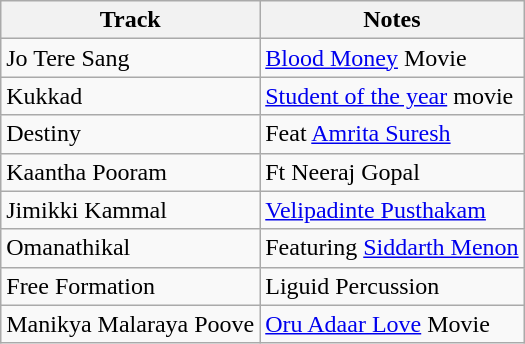<table class="wikitable">
<tr>
<th>Track</th>
<th>Notes</th>
</tr>
<tr>
<td>Jo Tere Sang</td>
<td><a href='#'>Blood Money</a> Movie</td>
</tr>
<tr>
<td>Kukkad</td>
<td><a href='#'>Student of the year</a> movie</td>
</tr>
<tr>
<td>Destiny</td>
<td>Feat <a href='#'>Amrita Suresh</a></td>
</tr>
<tr>
<td>Kaantha Pooram</td>
<td>Ft Neeraj Gopal</td>
</tr>
<tr>
<td>Jimikki Kammal</td>
<td><a href='#'>Velipadinte Pusthakam</a></td>
</tr>
<tr>
<td>Omanathikal</td>
<td>Featuring <a href='#'>Siddarth Menon</a></td>
</tr>
<tr>
<td>Free Formation</td>
<td>Liguid Percussion</td>
</tr>
<tr>
<td>Manikya Malaraya Poove</td>
<td><a href='#'>Oru Adaar Love</a> Movie</td>
</tr>
</table>
